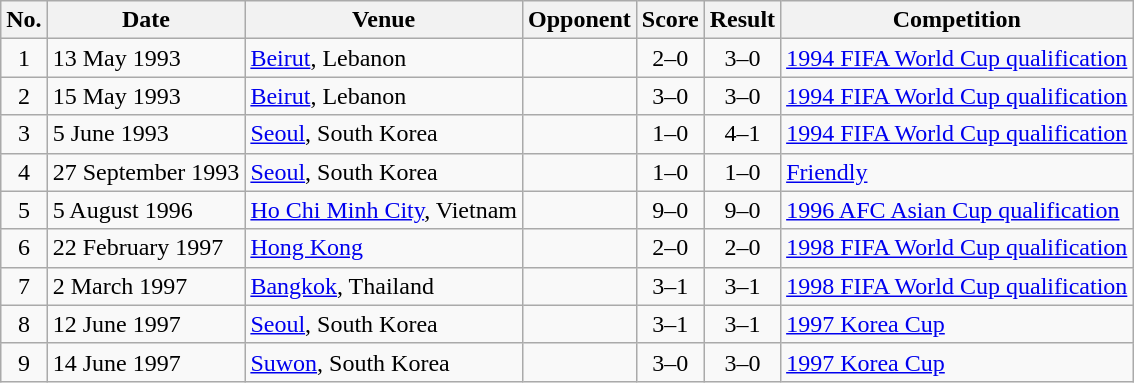<table class="wikitable sortable">
<tr>
<th>No.</th>
<th>Date</th>
<th>Venue</th>
<th>Opponent</th>
<th>Score</th>
<th>Result</th>
<th>Competition</th>
</tr>
<tr>
<td align="center">1</td>
<td>13 May 1993</td>
<td><a href='#'>Beirut</a>, Lebanon</td>
<td></td>
<td align="center">2–0</td>
<td align="center">3–0</td>
<td><a href='#'>1994 FIFA World Cup qualification</a></td>
</tr>
<tr>
<td align="center">2</td>
<td>15 May 1993</td>
<td><a href='#'>Beirut</a>, Lebanon</td>
<td></td>
<td align="center">3–0</td>
<td align="center">3–0</td>
<td><a href='#'>1994 FIFA World Cup qualification</a></td>
</tr>
<tr>
<td align="center">3</td>
<td>5 June 1993</td>
<td><a href='#'>Seoul</a>, South Korea</td>
<td></td>
<td align="center">1–0</td>
<td align="center">4–1</td>
<td><a href='#'>1994 FIFA World Cup qualification</a></td>
</tr>
<tr>
<td align="center">4</td>
<td>27 September 1993</td>
<td><a href='#'>Seoul</a>, South Korea</td>
<td></td>
<td align="center">1–0</td>
<td align="center">1–0</td>
<td><a href='#'>Friendly</a></td>
</tr>
<tr>
<td align="center">5</td>
<td>5 August 1996</td>
<td><a href='#'>Ho Chi Minh City</a>, Vietnam</td>
<td></td>
<td align="center">9–0</td>
<td align="center">9–0</td>
<td><a href='#'>1996 AFC Asian Cup qualification</a></td>
</tr>
<tr>
<td align="center">6</td>
<td>22 February 1997</td>
<td><a href='#'>Hong Kong</a></td>
<td></td>
<td align="center">2–0</td>
<td align="center">2–0</td>
<td><a href='#'>1998 FIFA World Cup qualification</a></td>
</tr>
<tr>
<td align="center">7</td>
<td>2 March 1997</td>
<td><a href='#'>Bangkok</a>, Thailand</td>
<td></td>
<td align="center">3–1</td>
<td align="center">3–1</td>
<td><a href='#'>1998 FIFA World Cup qualification</a></td>
</tr>
<tr>
<td align="center">8</td>
<td>12 June 1997</td>
<td><a href='#'>Seoul</a>, South Korea</td>
<td></td>
<td align="center">3–1</td>
<td align="center">3–1</td>
<td><a href='#'>1997 Korea Cup</a></td>
</tr>
<tr>
<td align="center">9</td>
<td>14 June 1997</td>
<td><a href='#'>Suwon</a>, South Korea</td>
<td></td>
<td align="center">3–0</td>
<td align="center">3–0</td>
<td><a href='#'>1997 Korea Cup</a></td>
</tr>
</table>
